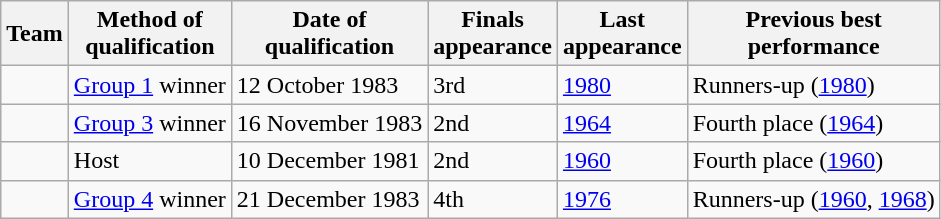<table class="wikitable sortable">
<tr>
<th>Team</th>
<th>Method of<br>qualification</th>
<th>Date of<br>qualification</th>
<th data-sort-type="number">Finals<br>appearance</th>
<th>Last<br>appearance</th>
<th>Previous best<br>performance</th>
</tr>
<tr>
<td style="white-space:nowrap"></td>
<td><a href='#'>Group 1</a> winner</td>
<td>12 October 1983</td>
<td>3rd</td>
<td><a href='#'>1980</a></td>
<td data-sort-value="2">Runners-up (<a href='#'>1980</a>)</td>
</tr>
<tr>
<td style="white-space:nowrap"></td>
<td><a href='#'>Group 3</a> winner</td>
<td>16 November 1983</td>
<td>2nd</td>
<td><a href='#'>1964</a></td>
<td data-sort-value="4">Fourth place (<a href='#'>1964</a>)</td>
</tr>
<tr>
<td style="white-space:nowrap"></td>
<td>Host</td>
<td>10 December 1981</td>
<td>2nd</td>
<td><a href='#'>1960</a></td>
<td data-sort-value="4">Fourth place (<a href='#'>1960</a>)</td>
</tr>
<tr>
<td style="white-space:nowrap"></td>
<td><a href='#'>Group 4</a> winner</td>
<td>21 December 1983</td>
<td>4th</td>
<td><a href='#'>1976</a></td>
<td data-sort-value="2">Runners-up (<a href='#'>1960</a>, <a href='#'>1968</a>)</td>
</tr>
</table>
